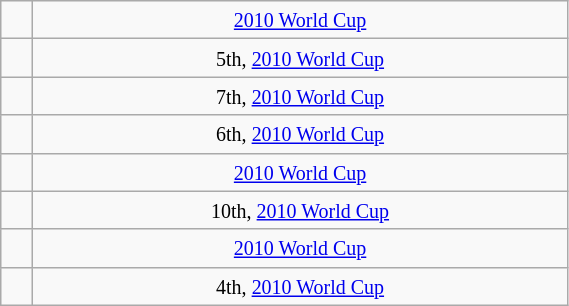<table class="wikitable" width=30%>
<tr align=center>
<td></td>
<td><small> <a href='#'>2010 World Cup</a></small></td>
</tr>
<tr align=center>
<td></td>
<td><small>5th, <a href='#'>2010 World Cup</a></small></td>
</tr>
<tr align=center>
<td></td>
<td><small>7th, <a href='#'>2010 World Cup</a></small></td>
</tr>
<tr align=center>
<td></td>
<td><small>6th, <a href='#'>2010 World Cup</a></small></td>
</tr>
<tr align=center>
<td></td>
<td><small> <a href='#'>2010 World Cup</a></small></td>
</tr>
<tr align=center>
<td></td>
<td><small>10th, <a href='#'>2010 World Cup</a></small></td>
</tr>
<tr align=center>
<td></td>
<td><small> <a href='#'>2010 World Cup</a></small></td>
</tr>
<tr align=center>
<td></td>
<td><small>4th, <a href='#'>2010 World Cup</a></small></td>
</tr>
</table>
